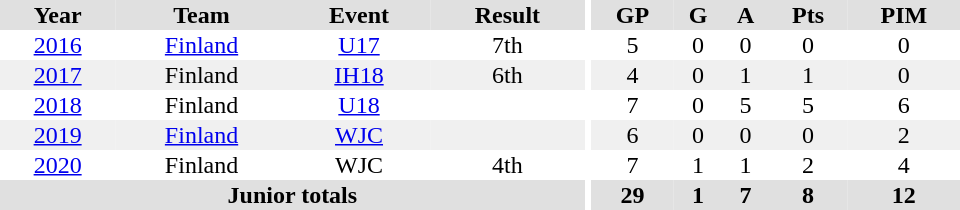<table border="0" cellpadding="1" cellspacing="0" ID="Table3" style="text-align:center; width:40em">
<tr ALIGN="center" bgcolor="#e0e0e0">
<th>Year</th>
<th>Team</th>
<th>Event</th>
<th>Result</th>
<th rowspan="99" bgcolor="#ffffff"></th>
<th>GP</th>
<th>G</th>
<th>A</th>
<th>Pts</th>
<th>PIM</th>
</tr>
<tr>
<td><a href='#'>2016</a></td>
<td><a href='#'>Finland</a></td>
<td><a href='#'>U17</a></td>
<td>7th</td>
<td>5</td>
<td>0</td>
<td>0</td>
<td>0</td>
<td>0</td>
</tr>
<tr bgcolor="#f0f0f0">
<td><a href='#'>2017</a></td>
<td>Finland</td>
<td><a href='#'>IH18</a></td>
<td>6th</td>
<td>4</td>
<td>0</td>
<td>1</td>
<td>1</td>
<td>0</td>
</tr>
<tr>
<td><a href='#'>2018</a></td>
<td>Finland</td>
<td><a href='#'>U18</a></td>
<td></td>
<td>7</td>
<td>0</td>
<td>5</td>
<td>5</td>
<td>6</td>
</tr>
<tr bgcolor="#f0f0f0">
<td><a href='#'>2019</a></td>
<td><a href='#'>Finland</a></td>
<td><a href='#'>WJC</a></td>
<td></td>
<td>6</td>
<td>0</td>
<td>0</td>
<td>0</td>
<td>2</td>
</tr>
<tr>
<td><a href='#'>2020</a></td>
<td>Finland</td>
<td>WJC</td>
<td>4th</td>
<td>7</td>
<td>1</td>
<td>1</td>
<td>2</td>
<td>4</td>
</tr>
<tr bgcolor="#e0e0e0">
<th colspan="4">Junior totals</th>
<th>29</th>
<th>1</th>
<th>7</th>
<th>8</th>
<th>12</th>
</tr>
</table>
